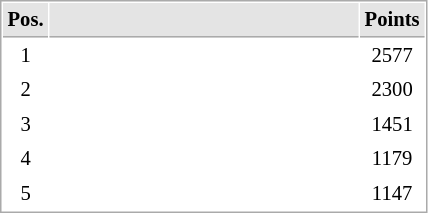<table cellspacing="1" cellpadding="3" style="border:1px solid #aaa; font-size:86%;">
<tr style="background:#e4e4e4;">
<th style="border-bottom:1px solid #aaa; width:10px;">Pos.</th>
<th style="border-bottom:1px solid #aaa; width:200px;"></th>
<th style="border-bottom:1px solid #aaa; width:20px;">Points</th>
</tr>
<tr>
<td align=center>1</td>
<td></td>
<td align=center>2577</td>
</tr>
<tr>
<td align=center>2</td>
<td></td>
<td align=center>2300</td>
</tr>
<tr>
<td align=center>3</td>
<td></td>
<td align=center>1451</td>
</tr>
<tr>
<td align=center>4</td>
<td></td>
<td align=center>1179</td>
</tr>
<tr>
<td align=center>5</td>
<td></td>
<td align=center>1147</td>
</tr>
</table>
